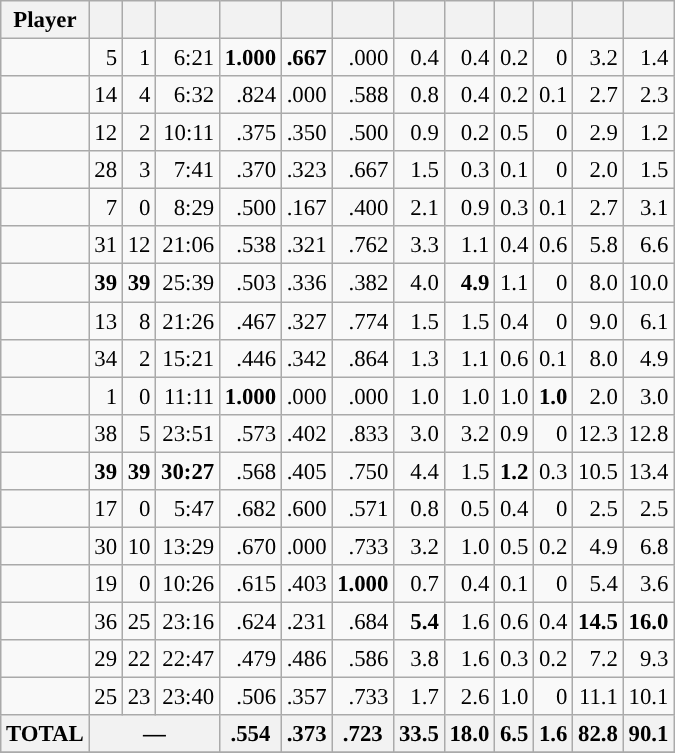<table class="wikitable sortable" style="font-size:95%; text-align:right;">
<tr>
<th>Player</th>
<th></th>
<th></th>
<th></th>
<th></th>
<th></th>
<th></th>
<th></th>
<th></th>
<th></th>
<th></th>
<th></th>
<th></th>
</tr>
<tr>
<td></td>
<td>5</td>
<td>1</td>
<td>6:21</td>
<td><strong>1.000</strong></td>
<td><strong>.667</strong></td>
<td>.000</td>
<td>0.4</td>
<td>0.4</td>
<td>0.2</td>
<td>0</td>
<td>3.2</td>
<td>1.4</td>
</tr>
<tr>
<td></td>
<td>14</td>
<td>4</td>
<td>6:32</td>
<td>.824</td>
<td>.000</td>
<td>.588</td>
<td>0.8</td>
<td>0.4</td>
<td>0.2</td>
<td>0.1</td>
<td>2.7</td>
<td>2.3</td>
</tr>
<tr>
<td></td>
<td>12</td>
<td>2</td>
<td>10:11</td>
<td>.375</td>
<td>.350</td>
<td>.500</td>
<td>0.9</td>
<td>0.2</td>
<td>0.5</td>
<td>0</td>
<td>2.9</td>
<td>1.2</td>
</tr>
<tr>
<td></td>
<td>28</td>
<td>3</td>
<td>7:41</td>
<td>.370</td>
<td>.323</td>
<td>.667</td>
<td>1.5</td>
<td>0.3</td>
<td>0.1</td>
<td>0</td>
<td>2.0</td>
<td>1.5</td>
</tr>
<tr>
<td></td>
<td>7</td>
<td>0</td>
<td>8:29</td>
<td>.500</td>
<td>.167</td>
<td>.400</td>
<td>2.1</td>
<td>0.9</td>
<td>0.3</td>
<td>0.1</td>
<td>2.7</td>
<td>3.1</td>
</tr>
<tr>
<td></td>
<td>31</td>
<td>12</td>
<td>21:06</td>
<td>.538</td>
<td>.321</td>
<td>.762</td>
<td>3.3</td>
<td>1.1</td>
<td>0.4</td>
<td>0.6</td>
<td>5.8</td>
<td>6.6</td>
</tr>
<tr>
<td></td>
<td><strong>39</strong></td>
<td><strong>39</strong></td>
<td>25:39</td>
<td>.503</td>
<td>.336</td>
<td>.382</td>
<td>4.0</td>
<td><strong>4.9</strong></td>
<td>1.1</td>
<td>0</td>
<td>8.0</td>
<td>10.0</td>
</tr>
<tr>
<td></td>
<td>13</td>
<td>8</td>
<td>21:26</td>
<td>.467</td>
<td>.327</td>
<td>.774</td>
<td>1.5</td>
<td>1.5</td>
<td>0.4</td>
<td>0</td>
<td>9.0</td>
<td>6.1</td>
</tr>
<tr>
<td></td>
<td>34</td>
<td>2</td>
<td>15:21</td>
<td>.446</td>
<td>.342</td>
<td>.864</td>
<td>1.3</td>
<td>1.1</td>
<td>0.6</td>
<td>0.1</td>
<td>8.0</td>
<td>4.9</td>
</tr>
<tr>
<td></td>
<td>1</td>
<td>0</td>
<td>11:11</td>
<td><strong>1.000</strong></td>
<td>.000</td>
<td>.000</td>
<td>1.0</td>
<td>1.0</td>
<td>1.0</td>
<td><strong>1.0</strong></td>
<td>2.0</td>
<td>3.0</td>
</tr>
<tr>
<td></td>
<td>38</td>
<td>5</td>
<td>23:51</td>
<td>.573</td>
<td>.402</td>
<td>.833</td>
<td>3.0</td>
<td>3.2</td>
<td>0.9</td>
<td>0</td>
<td>12.3</td>
<td>12.8</td>
</tr>
<tr>
<td></td>
<td><strong>39</strong></td>
<td><strong>39</strong></td>
<td><strong>30:27</strong></td>
<td>.568</td>
<td>.405</td>
<td>.750</td>
<td>4.4</td>
<td>1.5</td>
<td><strong>1.2</strong></td>
<td>0.3</td>
<td>10.5</td>
<td>13.4</td>
</tr>
<tr>
<td></td>
<td>17</td>
<td>0</td>
<td>5:47</td>
<td>.682</td>
<td>.600</td>
<td>.571</td>
<td>0.8</td>
<td>0.5</td>
<td>0.4</td>
<td>0</td>
<td>2.5</td>
<td>2.5</td>
</tr>
<tr>
<td></td>
<td>30</td>
<td>10</td>
<td>13:29</td>
<td>.670</td>
<td>.000</td>
<td>.733</td>
<td>3.2</td>
<td>1.0</td>
<td>0.5</td>
<td>0.2</td>
<td>4.9</td>
<td>6.8</td>
</tr>
<tr>
<td></td>
<td>19</td>
<td>0</td>
<td>10:26</td>
<td>.615</td>
<td>.403</td>
<td><strong>1.000</strong></td>
<td>0.7</td>
<td>0.4</td>
<td>0.1</td>
<td>0</td>
<td>5.4</td>
<td>3.6</td>
</tr>
<tr>
<td></td>
<td>36</td>
<td>25</td>
<td>23:16</td>
<td>.624</td>
<td>.231</td>
<td>.684</td>
<td><strong>5.4</strong></td>
<td>1.6</td>
<td>0.6</td>
<td>0.4</td>
<td><strong>14.5</strong></td>
<td><strong>16.0</strong></td>
</tr>
<tr>
<td></td>
<td>29</td>
<td>22</td>
<td>22:47</td>
<td>.479</td>
<td>.486</td>
<td>.586</td>
<td>3.8</td>
<td>1.6</td>
<td>0.3</td>
<td>0.2</td>
<td>7.2</td>
<td>9.3</td>
</tr>
<tr>
<td></td>
<td>25</td>
<td>23</td>
<td>23:40</td>
<td>.506</td>
<td>.357</td>
<td>.733</td>
<td>1.7</td>
<td>2.6</td>
<td>1.0</td>
<td>0</td>
<td>11.1</td>
<td>10.1</td>
</tr>
<tr>
<th align=center><strong>TOTAL</strong></th>
<th colspan=3>—</th>
<th>.554</th>
<th>.373</th>
<th>.723</th>
<th>33.5</th>
<th>18.0</th>
<th>6.5</th>
<th>1.6</th>
<th>82.8</th>
<th>90.1</th>
</tr>
<tr>
</tr>
</table>
